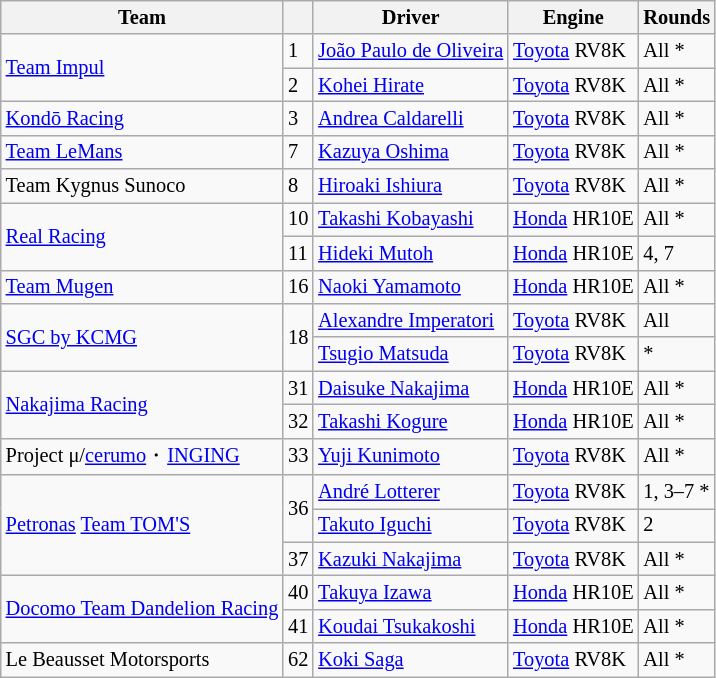<table class="wikitable" style="font-size:85%">
<tr>
<th>Team</th>
<th></th>
<th>Driver</th>
<th>Engine</th>
<th>Rounds</th>
</tr>
<tr>
<td rowspan=2> <a href='#'>Team Impul</a></td>
<td>1</td>
<td> <a href='#'>João Paulo de Oliveira</a></td>
<td><a href='#'>Toyota</a> RV8K</td>
<td>All *</td>
</tr>
<tr>
<td>2</td>
<td> <a href='#'>Kohei Hirate</a></td>
<td><a href='#'>Toyota</a> RV8K</td>
<td>All *</td>
</tr>
<tr>
<td> <a href='#'>Kondō Racing</a></td>
<td>3</td>
<td> <a href='#'>Andrea Caldarelli</a></td>
<td><a href='#'>Toyota</a> RV8K</td>
<td>All *</td>
</tr>
<tr>
<td> <a href='#'>Team LeMans</a></td>
<td>7</td>
<td> <a href='#'>Kazuya Oshima</a></td>
<td><a href='#'>Toyota</a> RV8K</td>
<td>All *</td>
</tr>
<tr>
<td> Team Kygnus Sunoco</td>
<td>8</td>
<td> <a href='#'>Hiroaki Ishiura</a></td>
<td><a href='#'>Toyota</a> RV8K</td>
<td>All *</td>
</tr>
<tr>
<td rowspan=2> <a href='#'>Real Racing</a></td>
<td>10</td>
<td> <a href='#'>Takashi Kobayashi</a></td>
<td><a href='#'>Honda</a> HR10E</td>
<td>All *</td>
</tr>
<tr>
<td>11</td>
<td> <a href='#'>Hideki Mutoh</a></td>
<td><a href='#'>Honda</a> HR10E</td>
<td>4, 7</td>
</tr>
<tr>
<td> <a href='#'>Team Mugen</a></td>
<td>16</td>
<td> <a href='#'>Naoki Yamamoto</a></td>
<td><a href='#'>Honda</a> HR10E</td>
<td>All *</td>
</tr>
<tr>
<td rowspan=2> <a href='#'>SGC by KCMG</a></td>
<td rowspan=2>18</td>
<td> <a href='#'>Alexandre Imperatori</a></td>
<td><a href='#'>Toyota</a> RV8K</td>
<td>All</td>
</tr>
<tr>
<td> <a href='#'>Tsugio Matsuda</a></td>
<td><a href='#'>Toyota</a> RV8K</td>
<td>*</td>
</tr>
<tr>
<td rowspan=2> <a href='#'>Nakajima Racing</a></td>
<td>31</td>
<td> <a href='#'>Daisuke Nakajima</a></td>
<td><a href='#'>Honda</a> HR10E</td>
<td>All *</td>
</tr>
<tr>
<td>32</td>
<td> <a href='#'>Takashi Kogure</a></td>
<td><a href='#'>Honda</a> HR10E</td>
<td>All *</td>
</tr>
<tr>
<td> Project μ/<a href='#'>cerumo</a>・<a href='#'>INGING</a></td>
<td>33</td>
<td> <a href='#'>Yuji Kunimoto</a></td>
<td><a href='#'>Toyota</a> RV8K</td>
<td>All *</td>
</tr>
<tr>
<td rowspan=3> <a href='#'>Petronas</a> <a href='#'>Team TOM'S</a></td>
<td rowspan=2>36</td>
<td> <a href='#'>André Lotterer</a></td>
<td><a href='#'>Toyota</a> RV8K</td>
<td>1, 3–7 *</td>
</tr>
<tr>
<td> <a href='#'>Takuto Iguchi</a></td>
<td><a href='#'>Toyota</a> RV8K</td>
<td>2</td>
</tr>
<tr>
<td>37</td>
<td> <a href='#'>Kazuki Nakajima</a></td>
<td><a href='#'>Toyota</a> RV8K</td>
<td>All *</td>
</tr>
<tr>
<td rowspan=2> <a href='#'>Docomo Team Dandelion Racing</a></td>
<td>40</td>
<td> <a href='#'>Takuya Izawa</a></td>
<td><a href='#'>Honda</a> HR10E</td>
<td>All *</td>
</tr>
<tr>
<td>41</td>
<td> <a href='#'>Koudai Tsukakoshi</a></td>
<td><a href='#'>Honda</a> HR10E</td>
<td>All *</td>
</tr>
<tr>
<td> Le Beausset Motorsports</td>
<td>62</td>
<td> <a href='#'>Koki Saga</a></td>
<td><a href='#'>Toyota</a> RV8K</td>
<td>All *</td>
</tr>
</table>
